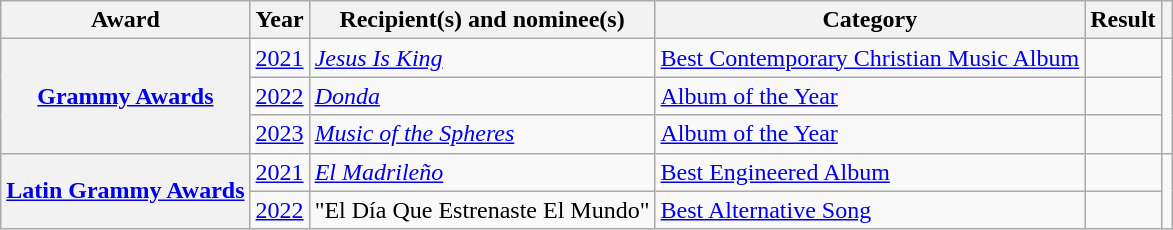<table class="wikitable sortable plainrowheaders">
<tr>
<th scope="col">Award</th>
<th scope="col">Year</th>
<th scope="col">Recipient(s) and nominee(s)</th>
<th scope="col">Category</th>
<th scope="col">Result</th>
<th scope="col" class="unsortable"></th>
</tr>
<tr>
<th scope="row" rowspan="3"><a href='#'>Grammy Awards</a></th>
<td><a href='#'>2021</a></td>
<td><em><a href='#'>Jesus Is King</a></em></td>
<td><a href='#'>Best Contemporary Christian Music Album</a></td>
<td></td>
<td rowspan="3" align="center"></td>
</tr>
<tr>
<td><a href='#'>2022</a></td>
<td><em><a href='#'>Donda</a></em></td>
<td><a href='#'>Album of the Year</a></td>
<td></td>
</tr>
<tr>
<td><a href='#'>2023</a></td>
<td><em><a href='#'>Music of the Spheres</a></em></td>
<td><a href='#'>Album of the Year</a></td>
<td></td>
</tr>
<tr>
<th scope="row" rowspan="2"><a href='#'>Latin Grammy Awards</a></th>
<td><a href='#'>2021</a></td>
<td><em><a href='#'>El Madrileño</a></em></td>
<td><a href='#'>Best Engineered Album</a></td>
<td></td>
<td rowspan="2" align="center"></td>
</tr>
<tr>
<td><a href='#'>2022</a></td>
<td>"El Día Que Estrenaste El Mundo"</td>
<td><a href='#'>Best Alternative Song</a></td>
<td></td>
</tr>
</table>
